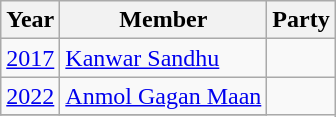<table class="wikitable sortable">
<tr>
<th>Year</th>
<th>Member</th>
<th colspan="2">Party</th>
</tr>
<tr>
<td><a href='#'>2017</a></td>
<td><a href='#'>Kanwar Sandhu</a></td>
<td></td>
</tr>
<tr>
<td><a href='#'>2022</a></td>
<td><a href='#'>Anmol Gagan Maan</a></td>
</tr>
<tr>
</tr>
</table>
